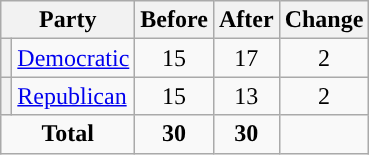<table class="wikitable" style="text-align:center;">
<tr>
<th colspan="2">Party</th>
<th>Before</th>
<th>After</th>
<th>Change</th>
</tr>
<tr>
<th style="background-color:"></th>
<td style="text-align:left;"><a href='#'>Democratic</a></td>
<td>15</td>
<td>17</td>
<td> 2</td>
</tr>
<tr>
<th style="background-color:"></th>
<td style="text-align:left;"><a href='#'>Republican</a></td>
<td>15</td>
<td>13</td>
<td> 2</td>
</tr>
<tr>
<td colspan="2"><strong>Total</strong></td>
<td><strong>30</strong></td>
<td><strong>30</strong></td>
<td></td>
</tr>
</table>
